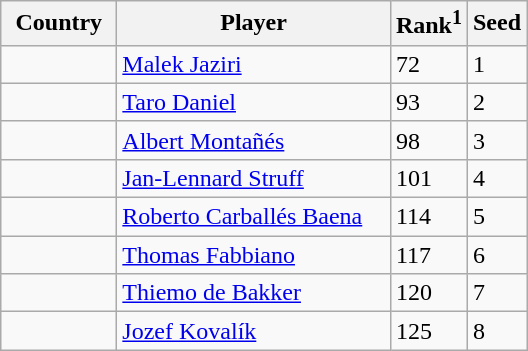<table class="sortable wikitable">
<tr>
<th width="70">Country</th>
<th width="175">Player</th>
<th>Rank<sup>1</sup></th>
<th>Seed</th>
</tr>
<tr>
<td></td>
<td><a href='#'>Malek Jaziri</a></td>
<td>72</td>
<td>1</td>
</tr>
<tr>
<td></td>
<td><a href='#'>Taro Daniel</a></td>
<td>93</td>
<td>2</td>
</tr>
<tr>
<td></td>
<td><a href='#'>Albert Montañés</a></td>
<td>98</td>
<td>3</td>
</tr>
<tr>
<td></td>
<td><a href='#'>Jan-Lennard Struff</a></td>
<td>101</td>
<td>4</td>
</tr>
<tr>
<td></td>
<td><a href='#'>Roberto Carballés Baena</a></td>
<td>114</td>
<td>5</td>
</tr>
<tr>
<td></td>
<td><a href='#'>Thomas Fabbiano</a></td>
<td>117</td>
<td>6</td>
</tr>
<tr>
<td></td>
<td><a href='#'>Thiemo de Bakker</a></td>
<td>120</td>
<td>7</td>
</tr>
<tr>
<td></td>
<td><a href='#'>Jozef Kovalík</a></td>
<td>125</td>
<td>8</td>
</tr>
</table>
